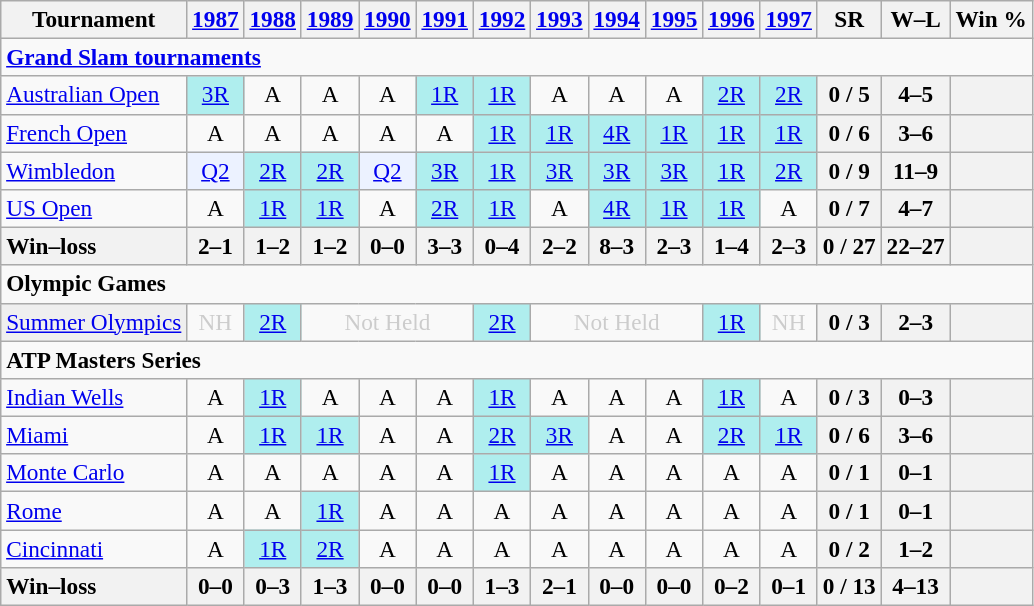<table class=wikitable style=text-align:center;font-size:97%>
<tr>
<th>Tournament</th>
<th><a href='#'>1987</a></th>
<th><a href='#'>1988</a></th>
<th><a href='#'>1989</a></th>
<th><a href='#'>1990</a></th>
<th><a href='#'>1991</a></th>
<th><a href='#'>1992</a></th>
<th><a href='#'>1993</a></th>
<th><a href='#'>1994</a></th>
<th><a href='#'>1995</a></th>
<th><a href='#'>1996</a></th>
<th><a href='#'>1997</a></th>
<th>SR</th>
<th>W–L</th>
<th>Win %</th>
</tr>
<tr>
<td colspan=23 align=left><strong><a href='#'>Grand Slam tournaments</a></strong></td>
</tr>
<tr>
<td align=left><a href='#'>Australian Open</a></td>
<td bgcolor=afeeee><a href='#'>3R</a></td>
<td>A</td>
<td>A</td>
<td>A</td>
<td bgcolor=afeeee><a href='#'>1R</a></td>
<td bgcolor=afeeee><a href='#'>1R</a></td>
<td>A</td>
<td>A</td>
<td>A</td>
<td bgcolor=afeeee><a href='#'>2R</a></td>
<td bgcolor=afeeee><a href='#'>2R</a></td>
<th>0 / 5</th>
<th>4–5</th>
<th></th>
</tr>
<tr>
<td align=left><a href='#'>French Open</a></td>
<td>A</td>
<td>A</td>
<td>A</td>
<td>A</td>
<td>A</td>
<td bgcolor=afeeee><a href='#'>1R</a></td>
<td bgcolor=afeeee><a href='#'>1R</a></td>
<td bgcolor=afeeee><a href='#'>4R</a></td>
<td bgcolor=afeeee><a href='#'>1R</a></td>
<td bgcolor=afeeee><a href='#'>1R</a></td>
<td bgcolor=afeeee><a href='#'>1R</a></td>
<th>0 / 6</th>
<th>3–6</th>
<th></th>
</tr>
<tr>
<td align=left><a href='#'>Wimbledon</a></td>
<td bgcolor=ecf2ff><a href='#'>Q2</a></td>
<td bgcolor=afeeee><a href='#'>2R</a></td>
<td bgcolor=afeeee><a href='#'>2R</a></td>
<td bgcolor=ecf2ff><a href='#'>Q2</a></td>
<td bgcolor=afeeee><a href='#'>3R</a></td>
<td bgcolor=afeeee><a href='#'>1R</a></td>
<td bgcolor=afeeee><a href='#'>3R</a></td>
<td bgcolor=afeeee><a href='#'>3R</a></td>
<td bgcolor=afeeee><a href='#'>3R</a></td>
<td bgcolor=afeeee><a href='#'>1R</a></td>
<td bgcolor=afeeee><a href='#'>2R</a></td>
<th>0 / 9</th>
<th>11–9</th>
<th></th>
</tr>
<tr>
<td align=left><a href='#'>US Open</a></td>
<td>A</td>
<td bgcolor=afeeee><a href='#'>1R</a></td>
<td bgcolor=afeeee><a href='#'>1R</a></td>
<td>A</td>
<td bgcolor=afeeee><a href='#'>2R</a></td>
<td bgcolor=afeeee><a href='#'>1R</a></td>
<td>A</td>
<td bgcolor=afeeee><a href='#'>4R</a></td>
<td bgcolor=afeeee><a href='#'>1R</a></td>
<td bgcolor=afeeee><a href='#'>1R</a></td>
<td>A</td>
<th>0 / 7</th>
<th>4–7</th>
<th></th>
</tr>
<tr>
<th style=text-align:left>Win–loss</th>
<th>2–1</th>
<th>1–2</th>
<th>1–2</th>
<th>0–0</th>
<th>3–3</th>
<th>0–4</th>
<th>2–2</th>
<th>8–3</th>
<th>2–3</th>
<th>1–4</th>
<th>2–3</th>
<th>0 / 27</th>
<th>22–27</th>
<th></th>
</tr>
<tr>
<td colspan=22 align=left><strong>Olympic Games</strong></td>
</tr>
<tr>
<td style=background:#EFEFEF align=left><a href='#'>Summer Olympics</a></td>
<td colspan=1 style=color:#cccccc>NH</td>
<td style=background:#afeeee><a href='#'>2R</a></td>
<td colspan=3 style=color:#cccccc>Not Held</td>
<td style=background:#afeeee><a href='#'>2R</a></td>
<td colspan=3 style=color:#cccccc>Not Held</td>
<td style=background:#afeeee><a href='#'>1R</a></td>
<td colspan=1 style=color:#cccccc>NH</td>
<th>0 / 3</th>
<th>2–3</th>
<th></th>
</tr>
<tr>
<td colspan=23 align=left><strong>ATP Masters Series</strong></td>
</tr>
<tr>
<td align=left><a href='#'>Indian Wells</a></td>
<td>A</td>
<td bgcolor=afeeee><a href='#'>1R</a></td>
<td>A</td>
<td>A</td>
<td>A</td>
<td bgcolor=afeeee><a href='#'>1R</a></td>
<td>A</td>
<td>A</td>
<td>A</td>
<td bgcolor=afeeee><a href='#'>1R</a></td>
<td>A</td>
<th>0 / 3</th>
<th>0–3</th>
<th></th>
</tr>
<tr>
<td align=left><a href='#'>Miami</a></td>
<td>A</td>
<td bgcolor=afeeee><a href='#'>1R</a></td>
<td bgcolor=afeeee><a href='#'>1R</a></td>
<td>A</td>
<td>A</td>
<td bgcolor=afeeee><a href='#'>2R</a></td>
<td bgcolor=afeeee><a href='#'>3R</a></td>
<td>A</td>
<td>A</td>
<td bgcolor=afeeee><a href='#'>2R</a></td>
<td bgcolor=afeeee><a href='#'>1R</a></td>
<th>0 / 6</th>
<th>3–6</th>
<th></th>
</tr>
<tr>
<td align=left><a href='#'>Monte Carlo</a></td>
<td>A</td>
<td>A</td>
<td>A</td>
<td>A</td>
<td>A</td>
<td bgcolor=afeeee><a href='#'>1R</a></td>
<td>A</td>
<td>A</td>
<td>A</td>
<td>A</td>
<td>A</td>
<th>0 / 1</th>
<th>0–1</th>
<th></th>
</tr>
<tr>
<td align=left><a href='#'>Rome</a></td>
<td>A</td>
<td>A</td>
<td bgcolor=afeeee><a href='#'>1R</a></td>
<td>A</td>
<td>A</td>
<td>A</td>
<td>A</td>
<td>A</td>
<td>A</td>
<td>A</td>
<td>A</td>
<th>0 / 1</th>
<th>0–1</th>
<th></th>
</tr>
<tr>
<td align=left><a href='#'>Cincinnati</a></td>
<td>A</td>
<td bgcolor=afeeee><a href='#'>1R</a></td>
<td bgcolor=afeeee><a href='#'>2R</a></td>
<td>A</td>
<td>A</td>
<td>A</td>
<td>A</td>
<td>A</td>
<td>A</td>
<td>A</td>
<td>A</td>
<th>0 / 2</th>
<th>1–2</th>
<th></th>
</tr>
<tr>
<th style=text-align:left>Win–loss</th>
<th>0–0</th>
<th>0–3</th>
<th>1–3</th>
<th>0–0</th>
<th>0–0</th>
<th>1–3</th>
<th>2–1</th>
<th>0–0</th>
<th>0–0</th>
<th>0–2</th>
<th>0–1</th>
<th>0 / 13</th>
<th>4–13</th>
<th></th>
</tr>
</table>
